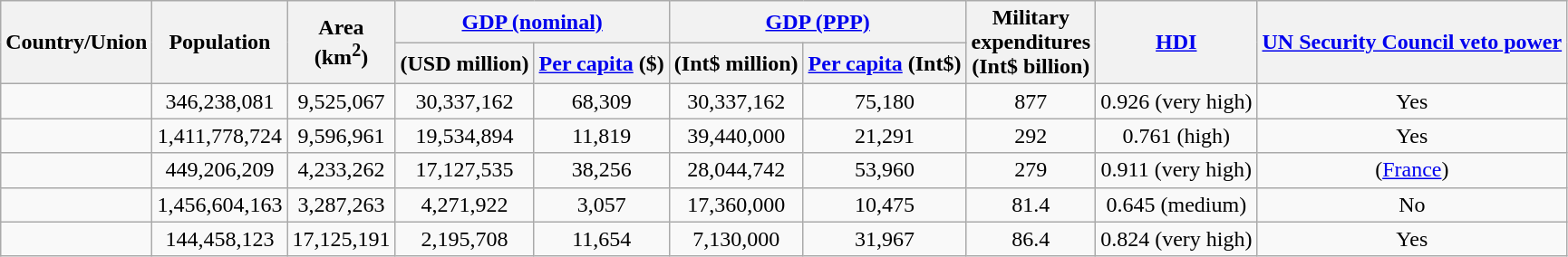<table class="wikitable sortable" style="text-align: center">
<tr>
<th rowspan=2>Country/Union</th>
<th rowspan=2>Population</th>
<th rowspan=2>Area<br>(km<sup>2</sup>)</th>
<th colspan=2><a href='#'>GDP (nominal)</a></th>
<th colspan=2><a href='#'>GDP (PPP)</a></th>
<th rowspan=2>Military<br>expenditures<br>(Int$ billion)</th>
<th rowspan=2><a href='#'>HDI</a></th>
<th rowspan=2><a href='#'>UN Security Council veto power</a></th>
</tr>
<tr>
<th>(USD million)</th>
<th><a href='#'>Per capita</a> ($)</th>
<th>(Int$ million)</th>
<th><a href='#'>Per capita</a> (Int$)</th>
</tr>
<tr>
<td style="text-align: left"></td>
<td>346,238,081</td>
<td>9,525,067</td>
<td>30,337,162</td>
<td>68,309</td>
<td>30,337,162</td>
<td>75,180</td>
<td>877</td>
<td>0.926 (very high)</td>
<td>Yes</td>
</tr>
<tr --->
<td style="text-align: left"></td>
<td>1,411,778,724</td>
<td>9,596,961</td>
<td>19,534,894</td>
<td>11,819</td>
<td>39,440,000</td>
<td>21,291</td>
<td>292</td>
<td>0.761 (high)</td>
<td>Yes</td>
</tr>
<tr --->
<td style="text-align: left"></td>
<td>449,206,209</td>
<td>4,233,262</td>
<td>17,127,535</td>
<td>38,256</td>
<td>28,044,742</td>
<td>53,960</td>
<td>279</td>
<td>0.911 (very high)</td>
<td>(<a href='#'>France</a>)</td>
</tr>
<tr --->
<td style="text-align: left"></td>
<td>1,456,604,163</td>
<td>3,287,263</td>
<td>4,271,922</td>
<td>3,057</td>
<td>17,360,000</td>
<td>10,475</td>
<td>81.4</td>
<td>0.645 (medium)</td>
<td>No</td>
</tr>
<tr --->
<td style="text-align: left"></td>
<td>144,458,123</td>
<td>17,125,191</td>
<td>2,195,708</td>
<td>11,654</td>
<td>7,130,000</td>
<td>31,967</td>
<td>86.4</td>
<td>0.824 (very high)</td>
<td>Yes</td>
</tr>
</table>
